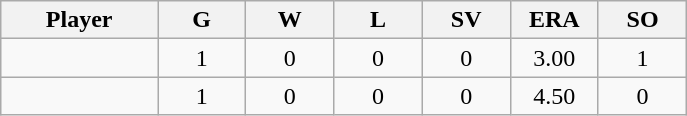<table class="wikitable sortable">
<tr>
<th bgcolor="#DDDDFF" width="16%">Player</th>
<th bgcolor="#DDDDFF" width="9%">G</th>
<th bgcolor="#DDDDFF" width="9%">W</th>
<th bgcolor="#DDDDFF" width="9%">L</th>
<th bgcolor="#DDDDFF" width="9%">SV</th>
<th bgcolor="#DDDDFF" width="9%">ERA</th>
<th bgcolor="#DDDDFF" width="9%">SO</th>
</tr>
<tr align="center">
<td></td>
<td>1</td>
<td>0</td>
<td>0</td>
<td>0</td>
<td>3.00</td>
<td>1</td>
</tr>
<tr align="center">
<td></td>
<td>1</td>
<td>0</td>
<td>0</td>
<td>0</td>
<td>4.50</td>
<td>0</td>
</tr>
</table>
